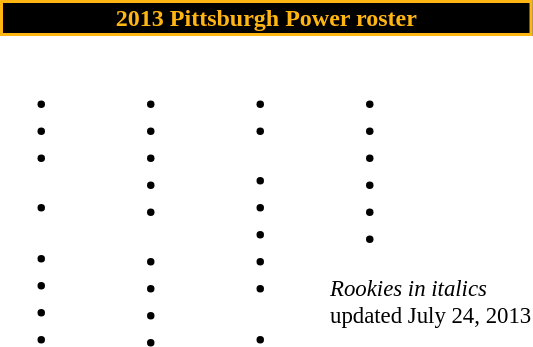<table class="toccolours" style="text-align: left;">
<tr>
<th colspan=7 style="background:black; border: 2px solid #ffb612; color:#ffb612; text-align:center;"><strong>2013 Pittsburgh Power roster</strong></th>
</tr>
<tr>
<td style="font-size: 95%;" valign="top"><br><ul><li></li><li></li><li></li></ul><ul><li></li></ul><ul><li></li><li></li><li></li><li></li></ul></td>
<td style="width: 25px;"></td>
<td style="font-size: 95%;" valign="top"><br><ul><li></li><li></li><li></li><li></li><li></li></ul><ul><li></li><li></li><li></li><li></li></ul></td>
<td style="width: 25px;"></td>
<td style="font-size: 95%;" valign="top"><br><ul><li></li><li></li></ul><ul><li></li><li></li><li></li><li></li><li></li></ul><ul><li></li></ul></td>
<td style="width: 25px;"></td>
<td style="font-size: 95%;" valign="top"><br><ul><li></li><li></li><li></li><li></li><li></li><li></li></ul>
<em>Rookies in italics</em><br>
<span></span> updated July 24, 2013<br></td>
</tr>
<tr>
</tr>
</table>
